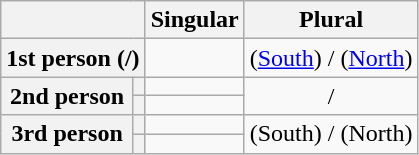<table class="wikitable" style="text-align:center;">
<tr>
<th colspan="2"></th>
<th>Singular</th>
<th>Plural</th>
</tr>
<tr>
<th colspan="2">1st person (/)</th>
<td> </td>
<td>  (<a href='#'>South</a>) /   (<a href='#'>North</a>)</td>
</tr>
<tr>
<th rowspan="2">2nd person</th>
<th></th>
<td> </td>
<td rowspan="2"> /  </td>
</tr>
<tr>
<th></th>
<td> </td>
</tr>
<tr>
<th rowspan="2">3rd person</th>
<th></th>
<td> </td>
<td rowspan="2">  (South) /   (North)</td>
</tr>
<tr>
<th></th>
<td> </td>
</tr>
</table>
